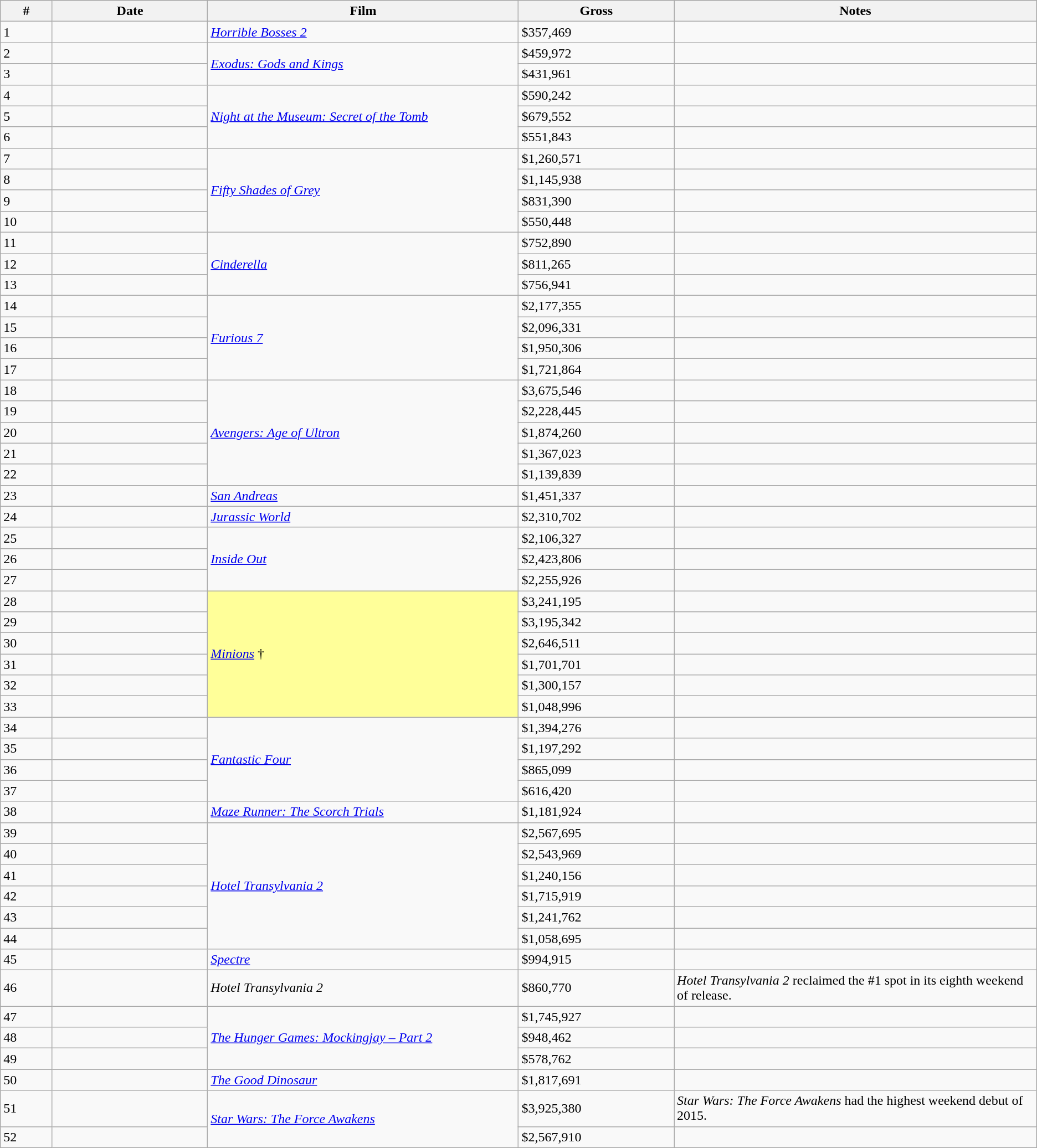<table class="wikitable sortable">
<tr>
<th width="5%">#</th>
<th width="15%">Date</th>
<th width="30%">Film</th>
<th width="15%">Gross</th>
<th width="35%">Notes</th>
</tr>
<tr>
<td>1</td>
<td></td>
<td><em><a href='#'>Horrible Bosses 2</a></em></td>
<td>$357,469</td>
<td></td>
</tr>
<tr>
<td>2</td>
<td></td>
<td rowspan="2"><em><a href='#'>Exodus: Gods and Kings</a></em></td>
<td>$459,972</td>
<td></td>
</tr>
<tr>
<td>3</td>
<td></td>
<td>$431,961</td>
<td></td>
</tr>
<tr>
<td>4</td>
<td></td>
<td rowspan="3"><em><a href='#'>Night at the Museum: Secret of the Tomb</a></em></td>
<td>$590,242</td>
<td></td>
</tr>
<tr>
<td>5</td>
<td></td>
<td>$679,552</td>
<td></td>
</tr>
<tr>
<td>6</td>
<td></td>
<td>$551,843</td>
<td></td>
</tr>
<tr>
<td>7</td>
<td></td>
<td rowspan="4"><em><a href='#'>Fifty Shades of Grey</a></em></td>
<td>$1,260,571</td>
<td></td>
</tr>
<tr>
<td>8</td>
<td></td>
<td>$1,145,938</td>
<td></td>
</tr>
<tr>
<td>9</td>
<td></td>
<td>$831,390</td>
<td></td>
</tr>
<tr>
<td>10</td>
<td></td>
<td>$550,448</td>
<td></td>
</tr>
<tr>
<td>11</td>
<td></td>
<td rowspan="3"><em><a href='#'>Cinderella</a></em></td>
<td>$752,890</td>
<td></td>
</tr>
<tr>
<td>12</td>
<td></td>
<td>$811,265</td>
<td></td>
</tr>
<tr>
<td>13</td>
<td></td>
<td>$756,941</td>
<td></td>
</tr>
<tr>
<td>14</td>
<td></td>
<td rowspan="4"><em><a href='#'>Furious 7</a></em></td>
<td>$2,177,355</td>
<td></td>
</tr>
<tr>
<td>15</td>
<td></td>
<td>$2,096,331</td>
<td></td>
</tr>
<tr>
<td>16</td>
<td></td>
<td>$1,950,306</td>
<td></td>
</tr>
<tr>
<td>17</td>
<td></td>
<td>$1,721,864</td>
<td></td>
</tr>
<tr>
<td>18</td>
<td></td>
<td rowspan="5"><em><a href='#'>Avengers: Age of Ultron</a></em></td>
<td>$3,675,546</td>
<td></td>
</tr>
<tr>
<td>19</td>
<td></td>
<td>$2,228,445</td>
<td></td>
</tr>
<tr>
<td>20</td>
<td></td>
<td>$1,874,260</td>
<td></td>
</tr>
<tr>
<td>21</td>
<td></td>
<td>$1,367,023</td>
<td></td>
</tr>
<tr>
<td>22</td>
<td></td>
<td>$1,139,839</td>
<td></td>
</tr>
<tr>
<td>23</td>
<td></td>
<td><em><a href='#'>San Andreas</a></em></td>
<td>$1,451,337</td>
<td></td>
</tr>
<tr>
<td>24</td>
<td></td>
<td><em><a href='#'>Jurassic World</a></em></td>
<td>$2,310,702</td>
<td></td>
</tr>
<tr>
<td>25</td>
<td></td>
<td rowspan="3"><em><a href='#'>Inside Out</a></em></td>
<td>$2,106,327</td>
<td></td>
</tr>
<tr>
<td>26</td>
<td></td>
<td>$2,423,806</td>
<td></td>
</tr>
<tr>
<td>27</td>
<td></td>
<td>$2,255,926</td>
<td></td>
</tr>
<tr>
<td>28</td>
<td></td>
<td rowspan="6" style="background-color:#FFFF99"><em><a href='#'>Minions</a></em> †</td>
<td>$3,241,195</td>
<td></td>
</tr>
<tr>
<td>29</td>
<td></td>
<td>$3,195,342</td>
<td></td>
</tr>
<tr>
<td>30</td>
<td></td>
<td>$2,646,511</td>
<td></td>
</tr>
<tr>
<td>31</td>
<td></td>
<td>$1,701,701</td>
<td></td>
</tr>
<tr>
<td>32</td>
<td></td>
<td>$1,300,157</td>
<td></td>
</tr>
<tr>
<td>33</td>
<td></td>
<td>$1,048,996</td>
<td></td>
</tr>
<tr>
<td>34</td>
<td></td>
<td rowspan="4"><em><a href='#'>Fantastic Four</a></em></td>
<td>$1,394,276</td>
<td></td>
</tr>
<tr>
<td>35</td>
<td></td>
<td>$1,197,292</td>
<td></td>
</tr>
<tr>
<td>36</td>
<td></td>
<td>$865,099</td>
<td></td>
</tr>
<tr>
<td>37</td>
<td></td>
<td>$616,420</td>
<td></td>
</tr>
<tr>
<td>38</td>
<td></td>
<td><em><a href='#'>Maze Runner: The Scorch Trials</a></em></td>
<td>$1,181,924</td>
<td></td>
</tr>
<tr>
<td>39</td>
<td></td>
<td rowspan="6"><em><a href='#'>Hotel Transylvania 2</a></em></td>
<td>$2,567,695</td>
<td></td>
</tr>
<tr>
<td>40</td>
<td></td>
<td>$2,543,969</td>
<td></td>
</tr>
<tr>
<td>41</td>
<td></td>
<td>$1,240,156</td>
<td></td>
</tr>
<tr>
<td>42</td>
<td></td>
<td>$1,715,919</td>
<td></td>
</tr>
<tr>
<td>43</td>
<td></td>
<td>$1,241,762</td>
<td></td>
</tr>
<tr>
<td>44</td>
<td></td>
<td>$1,058,695</td>
<td></td>
</tr>
<tr>
<td>45</td>
<td></td>
<td><em><a href='#'>Spectre</a></em></td>
<td>$994,915</td>
<td></td>
</tr>
<tr>
<td>46</td>
<td></td>
<td><em>Hotel Transylvania 2</em></td>
<td>$860,770</td>
<td><em>Hotel Transylvania 2</em> reclaimed the #1 spot in its eighth weekend of release.</td>
</tr>
<tr>
<td>47</td>
<td></td>
<td rowspan="3"><em><a href='#'>The Hunger Games: Mockingjay – Part 2</a></em></td>
<td>$1,745,927</td>
<td></td>
</tr>
<tr>
<td>48</td>
<td></td>
<td>$948,462</td>
<td></td>
</tr>
<tr>
<td>49</td>
<td></td>
<td>$578,762</td>
<td></td>
</tr>
<tr>
<td>50</td>
<td></td>
<td><em><a href='#'>The Good Dinosaur</a></em></td>
<td>$1,817,691</td>
<td></td>
</tr>
<tr>
<td>51</td>
<td></td>
<td rowspan="2"><em><a href='#'>Star Wars: The Force Awakens</a></em></td>
<td>$3,925,380</td>
<td><em>Star Wars: The Force Awakens</em> had the highest weekend debut of 2015.</td>
</tr>
<tr>
<td>52</td>
<td></td>
<td>$2,567,910</td>
<td></td>
</tr>
</table>
